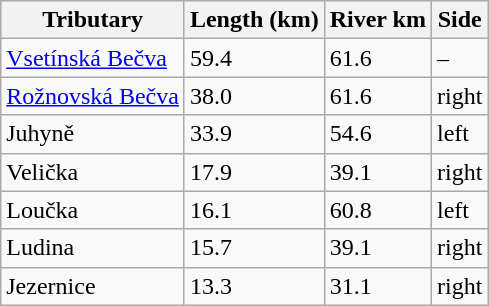<table class="wikitable">
<tr>
<th>Tributary</th>
<th>Length (km)</th>
<th>River km</th>
<th>Side</th>
</tr>
<tr>
<td><a href='#'>Vsetínská Bečva</a></td>
<td>59.4</td>
<td>61.6</td>
<td>–</td>
</tr>
<tr>
<td><a href='#'>Rožnovská Bečva</a></td>
<td>38.0</td>
<td>61.6</td>
<td>right</td>
</tr>
<tr>
<td>Juhyně</td>
<td>33.9</td>
<td>54.6</td>
<td>left</td>
</tr>
<tr>
<td>Velička</td>
<td>17.9</td>
<td>39.1</td>
<td>right</td>
</tr>
<tr>
<td>Loučka</td>
<td>16.1</td>
<td>60.8</td>
<td>left</td>
</tr>
<tr>
<td>Ludina</td>
<td>15.7</td>
<td>39.1</td>
<td>right</td>
</tr>
<tr>
<td>Jezernice</td>
<td>13.3</td>
<td>31.1</td>
<td>right</td>
</tr>
</table>
